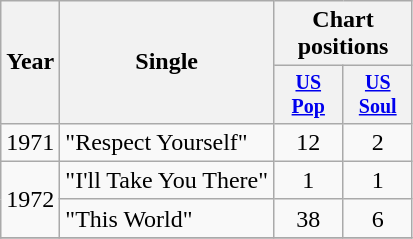<table class="wikitable" style="text-align:center;">
<tr>
<th rowspan="2">Year</th>
<th rowspan="2">Single</th>
<th colspan="3">Chart positions</th>
</tr>
<tr style="font-size:smaller;">
<th width="40"><a href='#'>US<br>Pop</a></th>
<th width="40"><a href='#'>US<br>Soul</a></th>
</tr>
<tr>
<td rowspan="1">1971</td>
<td align="left">"Respect Yourself"</td>
<td>12</td>
<td>2</td>
</tr>
<tr>
<td rowspan="2">1972</td>
<td align="left">"I'll Take You There"</td>
<td>1</td>
<td>1</td>
</tr>
<tr>
<td align="left">"This World"</td>
<td>38</td>
<td>6</td>
</tr>
<tr>
</tr>
</table>
